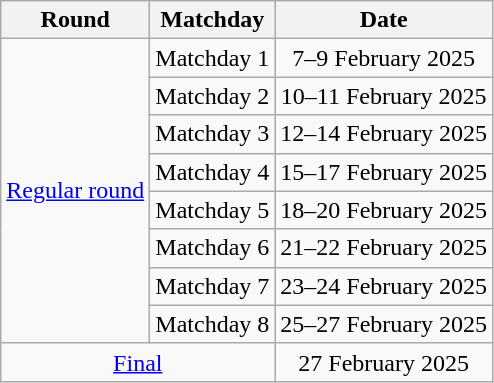<table class="wikitable" style="text-align:center">
<tr>
<th>Round</th>
<th>Matchday</th>
<th>Date</th>
</tr>
<tr>
<td rowspan="8"><a href='#'>Regular round</a></td>
<td>Matchday 1</td>
<td>7–9 February 2025</td>
</tr>
<tr>
<td>Matchday 2</td>
<td>10–11 February 2025</td>
</tr>
<tr>
<td>Matchday 3</td>
<td>12–14 February 2025</td>
</tr>
<tr>
<td>Matchday 4</td>
<td>15–17 February 2025</td>
</tr>
<tr>
<td>Matchday 5</td>
<td>18–20 February 2025</td>
</tr>
<tr>
<td>Matchday 6</td>
<td>21–22 February 2025</td>
</tr>
<tr>
<td>Matchday 7</td>
<td>23–24 February 2025</td>
</tr>
<tr>
<td>Matchday 8</td>
<td>25–27 February 2025</td>
</tr>
<tr>
<td colspan="2"><a href='#'>Final</a></td>
<td>27 February 2025</td>
</tr>
</table>
